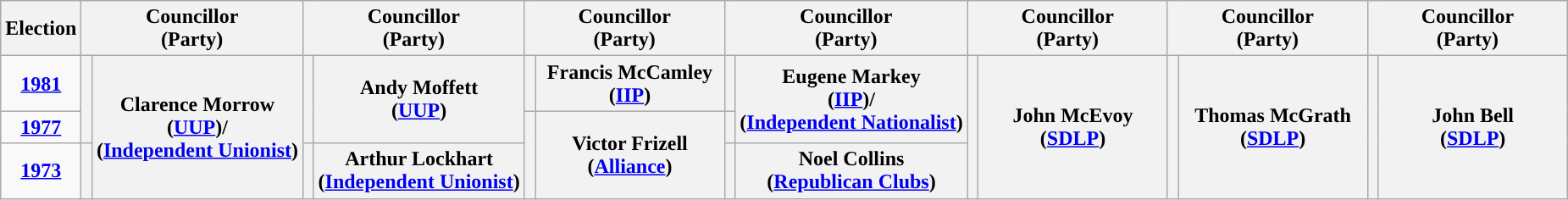<table class="wikitable" style="text-align:center">
<tr>
<th scope="col" width="50">Election</th>
<th scope="col" width="150" colspan = "2">Councillor<br> (Party)</th>
<th scope="col" width="150" colspan = "2">Councillor<br> (Party)</th>
<th scope="col" width="150" colspan = "2">Councillor<br> (Party)</th>
<th scope="col" width="150" colspan = "2">Councillor<br> (Party)</th>
<th scope="col" width="150" colspan = "2">Councillor<br> (Party)</th>
<th scope="col" width="150" colspan = "2">Councillor<br> (Party)</th>
<th scope="col" width="150" colspan = "2">Councillor<br> (Party)</th>
</tr>
<tr>
<td><strong><a href='#'>1981</a></strong></td>
<th rowspan="2" width="1" style="background-color: "></th>
<th rowspan = "3">Clarence Morrow <br> (<a href='#'>UUP</a>)/ <br> (<a href='#'>Independent Unionist</a>)</th>
<th rowspan="2" width="1" style="background-color: "></th>
<th rowspan = "2">Andy Moffett <br> (<a href='#'>UUP</a>)</th>
<th rowspan="1" width="1" style="background-color: "></th>
<th rowspan = "1">Francis McCamley <br> (<a href='#'>IIP</a>)</th>
<th rowspan="1" width="1" style="background-color: "></th>
<th rowspan = "2">Eugene Markey <br> (<a href='#'>IIP</a>)/ <br> (<a href='#'>Independent Nationalist</a>)</th>
<th rowspan="3" width="1" style="background-color: "></th>
<th rowspan = "3">John McEvoy <br> (<a href='#'>SDLP</a>)</th>
<th rowspan="3" width="1" style="background-color: "></th>
<th rowspan = "3">Thomas McGrath <br> (<a href='#'>SDLP</a>)</th>
<th rowspan="3" width="1" style="background-color: "></th>
<th rowspan = "3">John Bell <br> (<a href='#'>SDLP</a>)</th>
</tr>
<tr>
<td><strong><a href='#'>1977</a></strong></td>
<th rowspan="2" width="1" style="background-color: "></th>
<th rowspan = "2">Victor Frizell <br> (<a href='#'>Alliance</a>)</th>
<th rowspan="1" width="1" style="background-color: "></th>
</tr>
<tr>
<td><strong><a href='#'>1973</a></strong></td>
<th rowspan="1" width="1" style="background-color: "></th>
<th rowspan="1" width="1" style="background-color: "></th>
<th rowspan = "1">Arthur Lockhart <br> (<a href='#'>Independent Unionist</a>)</th>
<th rowspan="1" width="1" style="background-color: "></th>
<th rowspan = "1">Noel Collins <br> (<a href='#'>Republican Clubs</a>)</th>
</tr>
</table>
